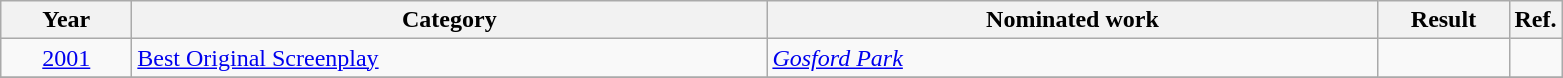<table class=wikitable>
<tr>
<th scope="col" style="width:5em;">Year</th>
<th scope="col" style="width:26em;">Category</th>
<th scope="col" style="width:25em;">Nominated work</th>
<th scope="col" style="width:5em;">Result</th>
<th>Ref.</th>
</tr>
<tr>
<td style="text-align:center;"><a href='#'>2001</a></td>
<td><a href='#'>Best Original Screenplay</a></td>
<td><em><a href='#'>Gosford Park</a></em></td>
<td></td>
<td></td>
</tr>
<tr>
</tr>
</table>
